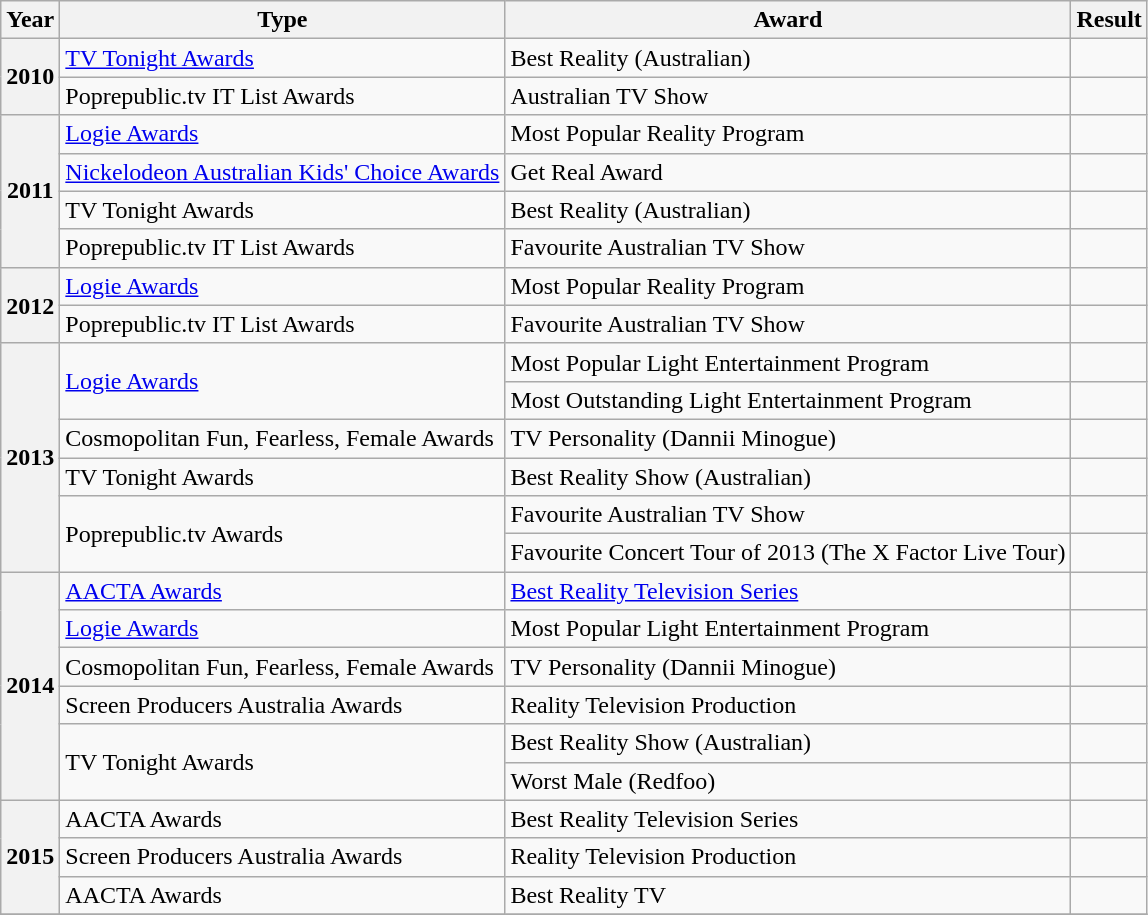<table class="wikitable plainrowheaders">
<tr>
<th scope="col">Year</th>
<th scope="col">Type</th>
<th scope="col">Award</th>
<th scope="col">Result</th>
</tr>
<tr>
<th scope="row" rowspan="2">2010</th>
<td><a href='#'>TV Tonight Awards</a></td>
<td>Best Reality (Australian)</td>
<td></td>
</tr>
<tr>
<td>Poprepublic.tv IT List Awards</td>
<td>Australian TV Show</td>
<td></td>
</tr>
<tr>
<th scope="row" rowspan="4">2011</th>
<td><a href='#'>Logie Awards</a></td>
<td>Most Popular Reality Program</td>
<td></td>
</tr>
<tr>
<td><a href='#'>Nickelodeon Australian Kids' Choice Awards</a></td>
<td>Get Real Award</td>
<td></td>
</tr>
<tr>
<td>TV Tonight Awards</td>
<td>Best Reality (Australian)</td>
<td></td>
</tr>
<tr>
<td>Poprepublic.tv IT List Awards</td>
<td>Favourite Australian TV Show</td>
<td></td>
</tr>
<tr>
<th scope="row" rowspan="2">2012</th>
<td><a href='#'>Logie Awards</a></td>
<td>Most Popular Reality Program</td>
<td></td>
</tr>
<tr>
<td>Poprepublic.tv IT List Awards</td>
<td>Favourite Australian TV Show</td>
<td></td>
</tr>
<tr>
<th scope="row" rowspan="6">2013</th>
<td rowspan="2"><a href='#'>Logie Awards</a></td>
<td>Most Popular Light Entertainment Program</td>
<td></td>
</tr>
<tr>
<td>Most Outstanding Light Entertainment Program</td>
<td></td>
</tr>
<tr>
<td>Cosmopolitan Fun, Fearless, Female Awards</td>
<td>TV Personality (Dannii Minogue)</td>
<td></td>
</tr>
<tr>
<td>TV Tonight Awards</td>
<td>Best Reality Show (Australian)</td>
<td></td>
</tr>
<tr>
<td rowspan="2">Poprepublic.tv Awards</td>
<td>Favourite Australian TV Show</td>
<td></td>
</tr>
<tr>
<td>Favourite Concert Tour of 2013 (The X Factor Live Tour)</td>
<td></td>
</tr>
<tr>
<th scope="row" rowspan="6">2014</th>
<td><a href='#'>AACTA Awards</a></td>
<td><a href='#'>Best Reality Television Series</a></td>
<td></td>
</tr>
<tr>
<td><a href='#'>Logie Awards</a></td>
<td>Most Popular Light Entertainment Program</td>
<td></td>
</tr>
<tr>
<td>Cosmopolitan Fun, Fearless, Female Awards</td>
<td>TV Personality (Dannii Minogue)</td>
<td></td>
</tr>
<tr>
<td>Screen Producers Australia Awards</td>
<td>Reality Television Production</td>
<td></td>
</tr>
<tr>
<td rowspan="2">TV Tonight Awards</td>
<td>Best Reality Show (Australian)</td>
<td></td>
</tr>
<tr>
<td>Worst Male (Redfoo)</td>
<td></td>
</tr>
<tr>
<th scope="row" rowspan="3">2015</th>
<td>AACTA Awards</td>
<td>Best Reality Television Series</td>
<td></td>
</tr>
<tr>
<td>Screen Producers Australia Awards</td>
<td>Reality Television Production</td>
<td></td>
</tr>
<tr>
<td>AACTA Awards</td>
<td>Best Reality TV</td>
<td></td>
</tr>
<tr>
</tr>
</table>
